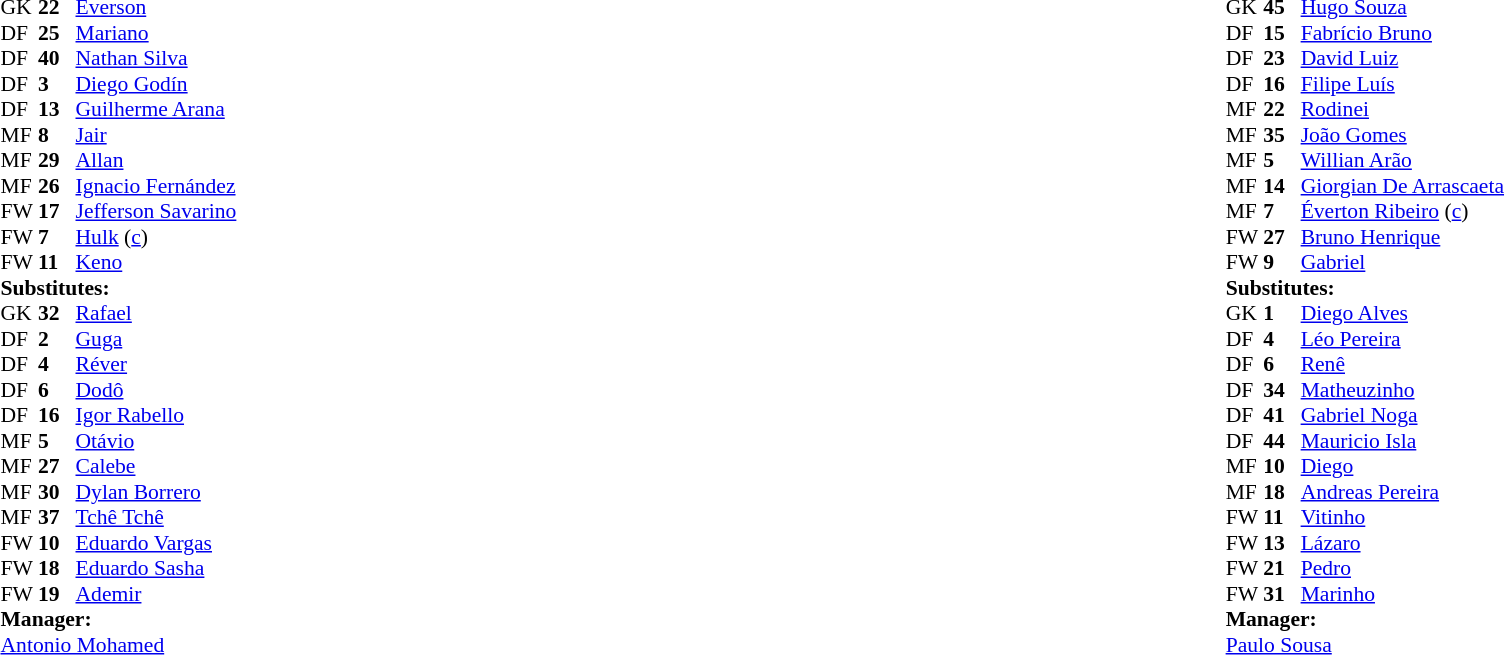<table width="100%">
<tr>
<td style="vertical-align:top; width:40%"><br><table style="font-size: 90%" cellspacing="0" cellpadding="0">
<tr>
<th width=25></th>
<th width=25></th>
</tr>
<tr>
<td>GK</td>
<td><strong>22</strong></td>
<td> <a href='#'>Everson</a></td>
</tr>
<tr>
<td>DF</td>
<td><strong>25</strong></td>
<td> <a href='#'>Mariano</a></td>
<td></td>
</tr>
<tr>
<td>DF</td>
<td><strong>40</strong></td>
<td> <a href='#'>Nathan Silva</a></td>
<td></td>
</tr>
<tr>
<td>DF</td>
<td><strong>3</strong></td>
<td> <a href='#'>Diego Godín</a></td>
</tr>
<tr>
<td>DF</td>
<td><strong>13</strong></td>
<td> <a href='#'>Guilherme Arana</a></td>
</tr>
<tr>
<td>MF</td>
<td><strong>8</strong></td>
<td> <a href='#'>Jair</a></td>
<td></td>
</tr>
<tr>
<td>MF</td>
<td><strong>29</strong></td>
<td> <a href='#'>Allan</a></td>
<td></td>
<td></td>
</tr>
<tr>
<td>MF</td>
<td><strong>26</strong></td>
<td> <a href='#'>Ignacio Fernández</a></td>
</tr>
<tr>
<td>FW</td>
<td><strong>17</strong></td>
<td> <a href='#'>Jefferson Savarino</a></td>
<td></td>
<td></td>
</tr>
<tr>
<td>FW</td>
<td><strong>7</strong></td>
<td> <a href='#'>Hulk</a> (<a href='#'>c</a>)</td>
</tr>
<tr>
<td>FW</td>
<td><strong>11</strong></td>
<td> <a href='#'>Keno</a></td>
<td></td>
<td></td>
</tr>
<tr>
<td colspan=3><strong>Substitutes:</strong></td>
</tr>
<tr>
<td>GK</td>
<td><strong>32</strong></td>
<td> <a href='#'>Rafael</a></td>
</tr>
<tr>
<td>DF</td>
<td><strong>2</strong></td>
<td> <a href='#'>Guga</a></td>
<td></td>
<td></td>
</tr>
<tr>
<td>DF</td>
<td><strong>4</strong></td>
<td> <a href='#'>Réver</a></td>
</tr>
<tr>
<td>DF</td>
<td><strong>6</strong></td>
<td> <a href='#'>Dodô</a></td>
</tr>
<tr>
<td>DF</td>
<td><strong>16</strong></td>
<td> <a href='#'>Igor Rabello</a></td>
</tr>
<tr>
<td>MF</td>
<td><strong>5</strong></td>
<td> <a href='#'>Otávio</a></td>
</tr>
<tr>
<td>MF</td>
<td><strong>27</strong></td>
<td> <a href='#'>Calebe</a></td>
</tr>
<tr>
<td>MF</td>
<td><strong>30</strong></td>
<td> <a href='#'>Dylan Borrero</a></td>
</tr>
<tr>
<td>MF</td>
<td><strong>37</strong></td>
<td> <a href='#'>Tchê Tchê</a></td>
</tr>
<tr>
<td>FW</td>
<td><strong>10</strong></td>
<td> <a href='#'>Eduardo Vargas</a></td>
<td></td>
<td></td>
</tr>
<tr>
<td>FW</td>
<td><strong>18</strong></td>
<td> <a href='#'>Eduardo Sasha</a></td>
</tr>
<tr>
<td>FW</td>
<td><strong>19</strong></td>
<td> <a href='#'>Ademir</a></td>
<td></td>
<td></td>
</tr>
<tr>
<td colspan=3><strong>Manager:</strong></td>
</tr>
<tr>
<td colspan="4"> <a href='#'>Antonio Mohamed</a></td>
</tr>
</table>
</td>
<td style="vertical-align:top; width:50%"><br><table cellspacing="0" cellpadding="0" style="font-size:90%; margin:auto">
<tr>
<th width=25></th>
<th width=25></th>
</tr>
<tr>
<td>GK</td>
<td><strong>45</strong></td>
<td> <a href='#'>Hugo Souza</a></td>
</tr>
<tr>
<td>DF</td>
<td><strong>15</strong></td>
<td> <a href='#'>Fabrício Bruno</a></td>
</tr>
<tr>
<td>DF</td>
<td><strong>23</strong></td>
<td> <a href='#'>David Luiz</a></td>
<td></td>
</tr>
<tr>
<td>DF</td>
<td><strong>16</strong></td>
<td> <a href='#'>Filipe Luís</a></td>
<td></td>
<td></td>
</tr>
<tr>
<td>MF</td>
<td><strong>22</strong></td>
<td> <a href='#'>Rodinei</a></td>
<td></td>
<td></td>
</tr>
<tr>
<td>MF</td>
<td><strong>35</strong></td>
<td> <a href='#'>João Gomes</a></td>
<td></td>
</tr>
<tr>
<td>MF</td>
<td><strong>5</strong></td>
<td> <a href='#'>Willian Arão</a></td>
</tr>
<tr>
<td>MF</td>
<td><strong>14</strong></td>
<td> <a href='#'>Giorgian De Arrascaeta</a></td>
<td></td>
<td></td>
</tr>
<tr>
<td>MF</td>
<td><strong>7</strong></td>
<td> <a href='#'>Éverton Ribeiro</a> (<a href='#'>c</a>)</td>
<td></td>
<td></td>
</tr>
<tr>
<td>FW</td>
<td><strong>27</strong></td>
<td> <a href='#'>Bruno Henrique</a></td>
<td></td>
<td></td>
</tr>
<tr>
<td>FW</td>
<td><strong>9</strong></td>
<td> <a href='#'>Gabriel</a></td>
<td></td>
</tr>
<tr>
<td colspan=3><strong>Substitutes:</strong></td>
</tr>
<tr>
<td>GK</td>
<td><strong>1</strong></td>
<td> <a href='#'>Diego Alves</a></td>
</tr>
<tr>
<td>DF</td>
<td><strong>4</strong></td>
<td> <a href='#'>Léo Pereira</a></td>
<td></td>
<td></td>
</tr>
<tr>
<td>DF</td>
<td><strong>6</strong></td>
<td> <a href='#'>Renê</a></td>
</tr>
<tr>
<td>DF</td>
<td><strong>34</strong></td>
<td> <a href='#'>Matheuzinho</a></td>
<td></td>
<td></td>
</tr>
<tr>
<td>DF</td>
<td><strong>41</strong></td>
<td> <a href='#'>Gabriel Noga</a></td>
</tr>
<tr>
<td>DF</td>
<td><strong>44</strong></td>
<td> <a href='#'>Mauricio Isla</a></td>
</tr>
<tr>
<td>MF</td>
<td><strong>10</strong></td>
<td> <a href='#'>Diego</a></td>
<td></td>
<td></td>
</tr>
<tr>
<td>MF</td>
<td><strong>18</strong></td>
<td> <a href='#'>Andreas Pereira</a></td>
</tr>
<tr>
<td>FW</td>
<td><strong>11</strong></td>
<td> <a href='#'>Vitinho</a></td>
<td></td>
<td></td>
</tr>
<tr>
<td>FW</td>
<td><strong>13</strong></td>
<td> <a href='#'>Lázaro</a></td>
<td></td>
<td></td>
</tr>
<tr>
<td>FW</td>
<td><strong>21</strong></td>
<td> <a href='#'>Pedro</a></td>
</tr>
<tr>
<td>FW</td>
<td><strong>31</strong></td>
<td> <a href='#'>Marinho</a></td>
</tr>
<tr>
<td colspan=3><strong>Manager:</strong></td>
</tr>
<tr>
<td colspan="4"> <a href='#'>Paulo Sousa</a></td>
</tr>
</table>
</td>
</tr>
</table>
